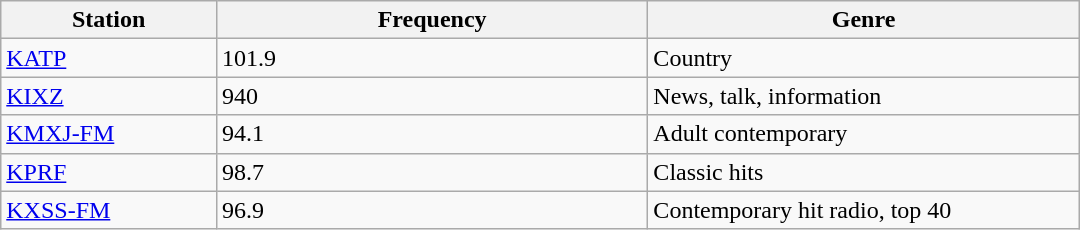<table class="wikitable" style="width:45em;">
<tr>
<th style="width:20%">Station</th>
<th style="width:40%">Frequency</th>
<th style="width:40%">Genre</th>
</tr>
<tr>
<td><a href='#'>KATP</a></td>
<td>101.9</td>
<td>Country</td>
</tr>
<tr>
<td><a href='#'>KIXZ</a></td>
<td>940</td>
<td>News, talk, information</td>
</tr>
<tr>
<td><a href='#'>KMXJ-FM</a></td>
<td>94.1</td>
<td>Adult contemporary</td>
</tr>
<tr>
<td><a href='#'>KPRF</a></td>
<td>98.7</td>
<td>Classic hits</td>
</tr>
<tr>
<td><a href='#'>KXSS-FM</a></td>
<td>96.9</td>
<td>Contemporary hit radio, top 40</td>
</tr>
</table>
